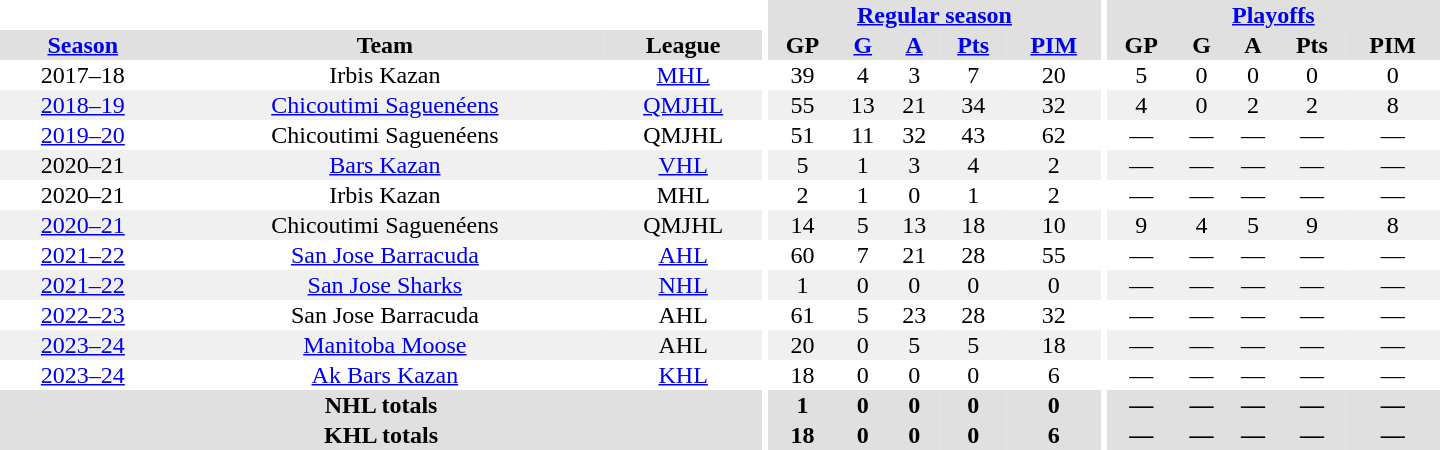<table border="0" cellpadding="1" cellspacing="0" style="text-align:center; width:60em">
<tr bgcolor="#e0e0e0">
<th colspan="3" bgcolor="#ffffff"></th>
<th rowspan="99" bgcolor="#ffffff"></th>
<th colspan="5"><a href='#'>Regular season</a></th>
<th rowspan="99" bgcolor="#ffffff"></th>
<th colspan="5"><a href='#'>Playoffs</a></th>
</tr>
<tr bgcolor="#e0e0e0">
<th><a href='#'>Season</a></th>
<th>Team</th>
<th>League</th>
<th>GP</th>
<th><a href='#'>G</a></th>
<th><a href='#'>A</a></th>
<th><a href='#'>Pts</a></th>
<th><a href='#'>PIM</a></th>
<th>GP</th>
<th>G</th>
<th>A</th>
<th>Pts</th>
<th>PIM</th>
</tr>
<tr>
<td>2017–18</td>
<td>Irbis Kazan</td>
<td><a href='#'>MHL</a></td>
<td>39</td>
<td>4</td>
<td>3</td>
<td>7</td>
<td>20</td>
<td>5</td>
<td>0</td>
<td>0</td>
<td>0</td>
<td>0</td>
</tr>
<tr bgcolor="#f0f0f0">
<td><a href='#'>2018–19</a></td>
<td><a href='#'>Chicoutimi Saguenéens</a></td>
<td><a href='#'>QMJHL</a></td>
<td>55</td>
<td>13</td>
<td>21</td>
<td>34</td>
<td>32</td>
<td>4</td>
<td>0</td>
<td>2</td>
<td>2</td>
<td>8</td>
</tr>
<tr>
<td><a href='#'>2019–20</a></td>
<td>Chicoutimi Saguenéens</td>
<td>QMJHL</td>
<td>51</td>
<td>11</td>
<td>32</td>
<td>43</td>
<td>62</td>
<td>—</td>
<td>—</td>
<td>—</td>
<td>—</td>
<td>—</td>
</tr>
<tr bgcolor="#f0f0f0">
<td>2020–21</td>
<td><a href='#'>Bars Kazan</a></td>
<td><a href='#'>VHL</a></td>
<td>5</td>
<td>1</td>
<td>3</td>
<td>4</td>
<td>2</td>
<td>—</td>
<td>—</td>
<td>—</td>
<td>—</td>
<td>—</td>
</tr>
<tr>
<td>2020–21</td>
<td>Irbis Kazan</td>
<td>MHL</td>
<td>2</td>
<td>1</td>
<td>0</td>
<td>1</td>
<td>2</td>
<td>—</td>
<td>—</td>
<td>—</td>
<td>—</td>
<td>—</td>
</tr>
<tr bgcolor="#f0f0f0">
<td><a href='#'>2020–21</a></td>
<td>Chicoutimi Saguenéens</td>
<td>QMJHL</td>
<td>14</td>
<td>5</td>
<td>13</td>
<td>18</td>
<td>10</td>
<td>9</td>
<td>4</td>
<td>5</td>
<td>9</td>
<td>8</td>
</tr>
<tr>
<td><a href='#'>2021–22</a></td>
<td><a href='#'>San Jose Barracuda</a></td>
<td><a href='#'>AHL</a></td>
<td>60</td>
<td>7</td>
<td>21</td>
<td>28</td>
<td>55</td>
<td>—</td>
<td>—</td>
<td>—</td>
<td>—</td>
<td>—</td>
</tr>
<tr bgcolor="#f0f0f0">
<td><a href='#'>2021–22</a></td>
<td><a href='#'>San Jose Sharks</a></td>
<td><a href='#'>NHL</a></td>
<td>1</td>
<td>0</td>
<td>0</td>
<td>0</td>
<td>0</td>
<td>—</td>
<td>—</td>
<td>—</td>
<td>—</td>
<td>—</td>
</tr>
<tr>
<td><a href='#'>2022–23</a></td>
<td>San Jose Barracuda</td>
<td>AHL</td>
<td>61</td>
<td>5</td>
<td>23</td>
<td>28</td>
<td>32</td>
<td>—</td>
<td>—</td>
<td>—</td>
<td>—</td>
<td>—</td>
</tr>
<tr bgcolor="#f0f0f0">
<td><a href='#'>2023–24</a></td>
<td><a href='#'>Manitoba Moose</a></td>
<td>AHL</td>
<td>20</td>
<td>0</td>
<td>5</td>
<td>5</td>
<td>18</td>
<td>—</td>
<td>—</td>
<td>—</td>
<td>—</td>
<td>—</td>
</tr>
<tr>
<td><a href='#'>2023–24</a></td>
<td><a href='#'>Ak Bars Kazan</a></td>
<td><a href='#'>KHL</a></td>
<td>18</td>
<td>0</td>
<td>0</td>
<td>0</td>
<td>6</td>
<td>—</td>
<td>—</td>
<td>—</td>
<td>—</td>
<td>—</td>
</tr>
<tr bgcolor="#e0e0e0">
<th colspan="3">NHL totals</th>
<th>1</th>
<th>0</th>
<th>0</th>
<th>0</th>
<th>0</th>
<th>—</th>
<th>—</th>
<th>—</th>
<th>—</th>
<th>—</th>
</tr>
<tr bgcolor="#e0e0e0">
<th colspan="3">KHL totals</th>
<th>18</th>
<th>0</th>
<th>0</th>
<th>0</th>
<th>6</th>
<th>—</th>
<th>—</th>
<th>—</th>
<th>—</th>
<th>—</th>
</tr>
</table>
